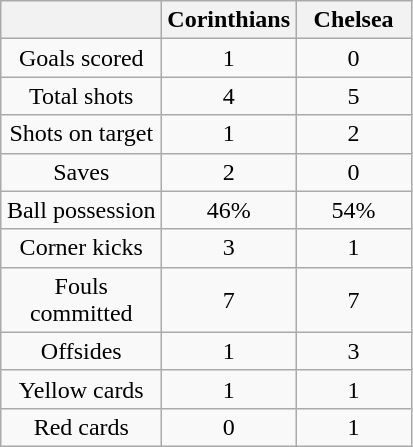<table class="wikitable plainrowheaders" style="text-align:center">
<tr>
<th width=100></th>
<th width=70>Corinthians</th>
<th width=70>Chelsea</th>
</tr>
<tr>
<td>Goals scored</td>
<td>1</td>
<td>0</td>
</tr>
<tr>
<td>Total shots</td>
<td>4</td>
<td>5</td>
</tr>
<tr>
<td>Shots on target</td>
<td>1</td>
<td>2</td>
</tr>
<tr>
<td>Saves</td>
<td>2</td>
<td>0</td>
</tr>
<tr>
<td>Ball possession</td>
<td>46%</td>
<td>54%</td>
</tr>
<tr>
<td>Corner kicks</td>
<td>3</td>
<td>1</td>
</tr>
<tr>
<td>Fouls committed</td>
<td>7</td>
<td>7</td>
</tr>
<tr>
<td>Offsides</td>
<td>1</td>
<td>3</td>
</tr>
<tr>
<td>Yellow cards</td>
<td>1</td>
<td>1</td>
</tr>
<tr>
<td>Red cards</td>
<td>0</td>
<td>1</td>
</tr>
</table>
